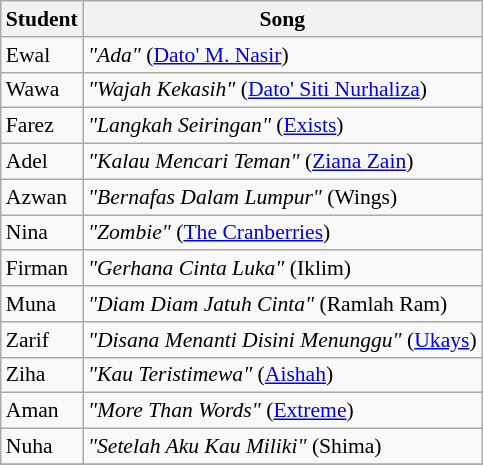<table class="wikitable" style="font-size:90%;">
<tr>
<th>Student</th>
<th>Song</th>
</tr>
<tr>
<td>Ewal</td>
<td><em>"Ada"</em> (<a href='#'>Dato' M. Nasir</a>)</td>
</tr>
<tr>
<td>Wawa</td>
<td><em>"Wajah Kekasih"</em> (<a href='#'>Dato' Siti Nurhaliza</a>)</td>
</tr>
<tr>
<td>Farez</td>
<td><em>"Langkah Seiringan"</em> (<a href='#'>Exists</a>)</td>
</tr>
<tr>
<td>Adel</td>
<td><em>"Kalau Mencari Teman"</em> (<a href='#'>Ziana Zain</a>)</td>
</tr>
<tr>
<td>Azwan</td>
<td><em>"Bernafas Dalam Lumpur"</em> (Wings)</td>
</tr>
<tr>
<td>Nina</td>
<td><em>"Zombie"</em> (<a href='#'>The Cranberries</a>)</td>
</tr>
<tr>
<td>Firman</td>
<td><em>"Gerhana Cinta Luka"</em> (Iklim)</td>
</tr>
<tr>
<td>Muna</td>
<td><em>"Diam Diam Jatuh Cinta"</em> (Ramlah Ram)</td>
</tr>
<tr>
<td>Zarif</td>
<td><em>"Disana Menanti Disini Menunggu"</em> (<a href='#'>Ukays</a>)</td>
</tr>
<tr>
<td>Ziha</td>
<td><em>"Kau Teristimewa"</em> (<a href='#'>Aishah</a>)</td>
</tr>
<tr>
<td>Aman</td>
<td><em>"More Than Words"</em> (<a href='#'>Extreme</a>)</td>
</tr>
<tr>
<td>Nuha</td>
<td><em>"Setelah Aku Kau Miliki"</em> (Shima)</td>
</tr>
<tr>
</tr>
</table>
